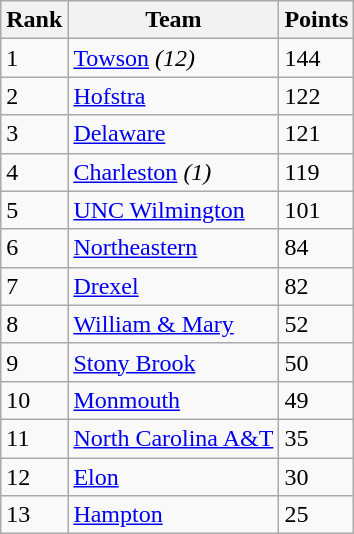<table class="wikitable">
<tr>
<th>Rank</th>
<th>Team</th>
<th>Points</th>
</tr>
<tr>
<td>1</td>
<td><a href='#'>Towson</a> <em>(12)</em></td>
<td>144</td>
</tr>
<tr>
<td>2</td>
<td><a href='#'>Hofstra</a></td>
<td>122</td>
</tr>
<tr>
<td>3</td>
<td><a href='#'>Delaware</a></td>
<td>121</td>
</tr>
<tr>
<td>4</td>
<td><a href='#'>Charleston</a> <em>(1)</em></td>
<td>119</td>
</tr>
<tr>
<td>5</td>
<td><a href='#'>UNC Wilmington</a></td>
<td>101</td>
</tr>
<tr>
<td>6</td>
<td><a href='#'>Northeastern</a></td>
<td>84</td>
</tr>
<tr>
<td>7</td>
<td><a href='#'>Drexel</a></td>
<td>82</td>
</tr>
<tr>
<td>8</td>
<td><a href='#'>William & Mary</a></td>
<td>52</td>
</tr>
<tr>
<td>9</td>
<td><a href='#'>Stony Brook</a></td>
<td>50</td>
</tr>
<tr>
<td>10</td>
<td><a href='#'>Monmouth</a></td>
<td>49</td>
</tr>
<tr>
<td>11</td>
<td><a href='#'>North Carolina A&T</a></td>
<td>35</td>
</tr>
<tr>
<td>12</td>
<td><a href='#'>Elon</a></td>
<td>30</td>
</tr>
<tr>
<td>13</td>
<td><a href='#'>Hampton</a></td>
<td>25</td>
</tr>
</table>
